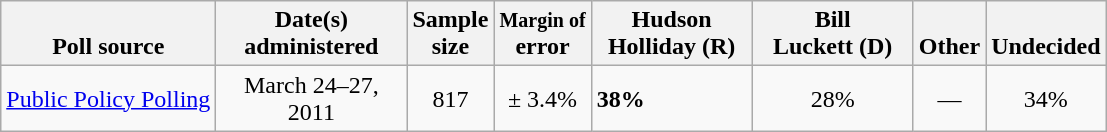<table class="wikitable">
<tr valign= bottom>
<th>Poll source</th>
<th style="width:120px;">Date(s)<br>administered</th>
<th class=small>Sample<br>size</th>
<th><small>Margin of</small><br>error</th>
<th style="width:100px;">Hudson<br>Holliday (R)</th>
<th style="width:100px;">Bill<br>Luckett (D)</th>
<th>Other</th>
<th>Undecided</th>
</tr>
<tr>
<td><a href='#'>Public Policy Polling</a></td>
<td align=center>March 24–27, 2011</td>
<td align=center>817</td>
<td align=center>± 3.4%</td>
<td><strong>38%</strong></td>
<td align=center>28%</td>
<td align=center>—</td>
<td align=center>34%</td>
</tr>
</table>
